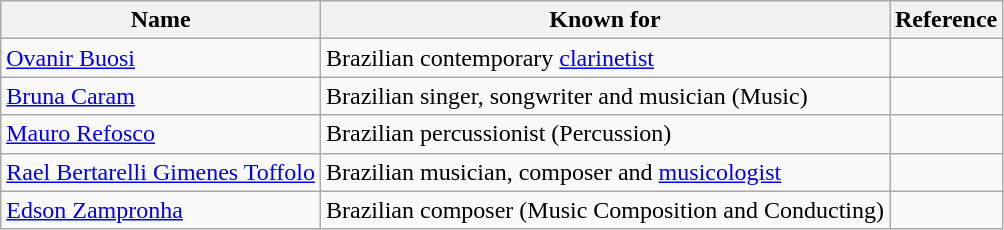<table class="wikitable">
<tr>
<th>Name</th>
<th>Known for</th>
<th>Reference</th>
</tr>
<tr>
<td><a href='#'>Ovanir Buosi</a></td>
<td>Brazilian contemporary <a href='#'>clarinetist</a></td>
<td></td>
</tr>
<tr>
<td><a href='#'>Bruna Caram</a></td>
<td>Brazilian singer, songwriter and musician (Music)</td>
<td></td>
</tr>
<tr>
<td><a href='#'>Mauro Refosco</a></td>
<td>Brazilian percussionist (Percussion)</td>
<td></td>
</tr>
<tr>
<td><a href='#'>Rael Bertarelli Gimenes Toffolo</a></td>
<td>Brazilian musician, composer and <a href='#'>musicologist</a></td>
<td></td>
</tr>
<tr>
<td><a href='#'>Edson Zampronha</a></td>
<td>Brazilian composer (Music Composition and Conducting)</td>
<td></td>
</tr>
</table>
